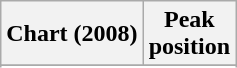<table class="wikitable sortable plainrowheaders" style="text-align:center">
<tr>
<th scope="col">Chart (2008)</th>
<th scope="col">Peak<br>position</th>
</tr>
<tr>
</tr>
<tr>
</tr>
<tr>
</tr>
<tr>
</tr>
<tr>
</tr>
<tr>
</tr>
<tr>
</tr>
<tr>
</tr>
<tr>
</tr>
<tr>
</tr>
<tr>
</tr>
<tr>
</tr>
<tr>
</tr>
<tr>
</tr>
<tr>
</tr>
<tr>
</tr>
</table>
